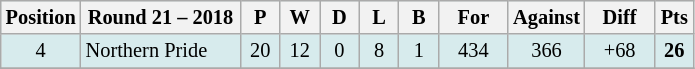<table class="wikitable" style="text-align:center; font-size:85%;">
<tr style="background: #d7ebed;">
<th width="40" abbr="Position">Position</th>
<th width="100">Round 21 – 2018</th>
<th width="20" abbr="Played">P</th>
<th width="20" abbr="Won">W</th>
<th width="20" abbr="Drawn">D</th>
<th width="20" abbr="Lost">L</th>
<th width="20" abbr="Bye">B</th>
<th width="40" abbr="Points for">For</th>
<th width="40" abbr="Points against">Against</th>
<th width="40" abbr="Points difference">Diff</th>
<th width=20 abbr="Points">Pts</th>
</tr>
<tr style="background: #d7ebed;">
<td>4</td>
<td style="text-align:left;"> Northern Pride</td>
<td>20</td>
<td>12</td>
<td>0</td>
<td>8</td>
<td>1</td>
<td>434</td>
<td>366</td>
<td>+68</td>
<td><strong>26</strong></td>
</tr>
<tr>
</tr>
</table>
